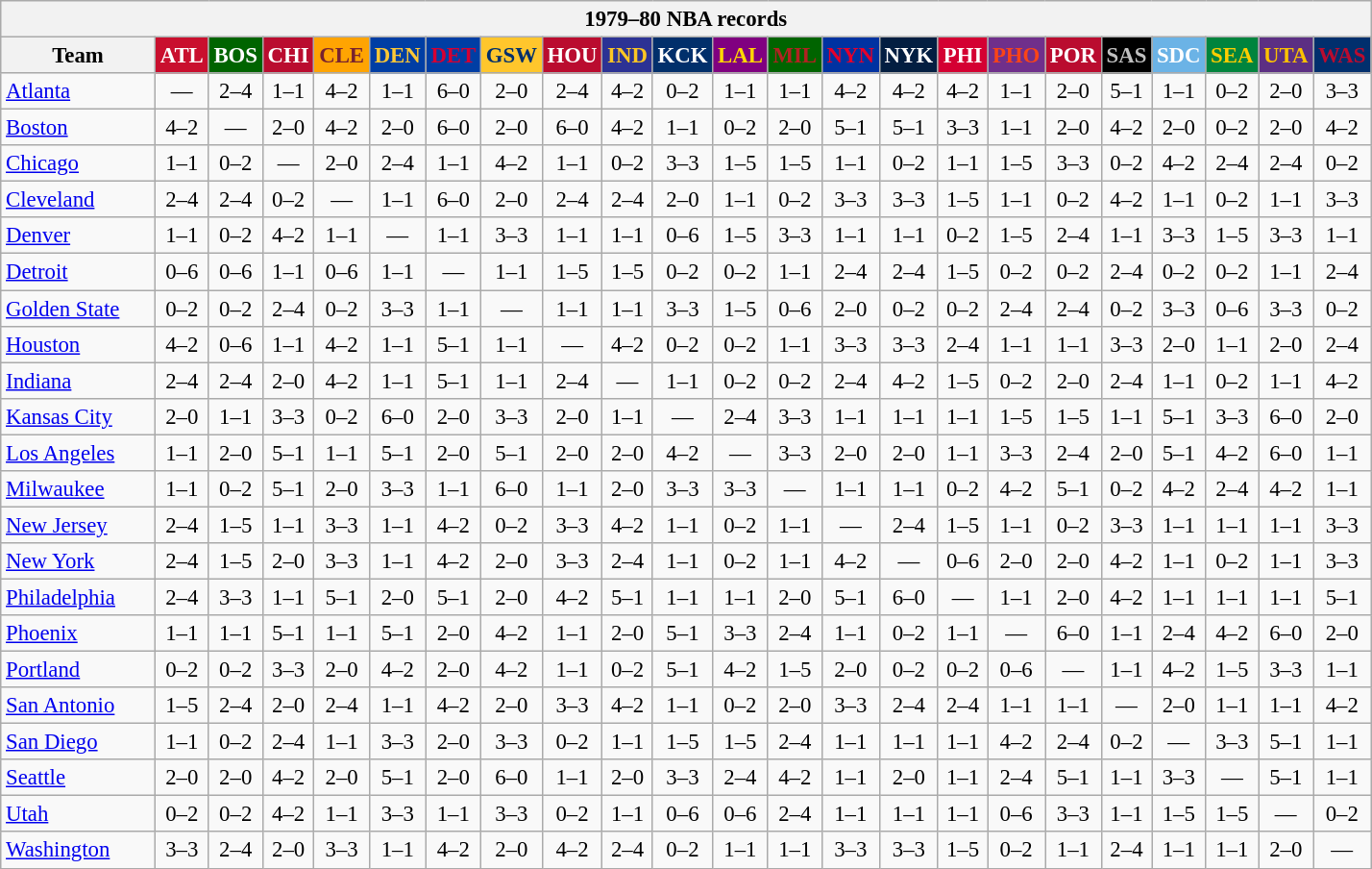<table class="wikitable" style="font-size:95%; text-align:center;">
<tr>
<th colspan=23>1979–80 NBA records</th>
</tr>
<tr>
<th width=100>Team</th>
<th style="background:#C90F2E;color:#FFFFFF;width=35">ATL</th>
<th style="background:#006400;color:#FFFFFF;width=35">BOS</th>
<th style="background:#BA0C2F;color:#FFFFFF;width=35">CHI</th>
<th style="background:#FFA402;color:#77222F;width=35">CLE</th>
<th style="background:#003EA4;color:#FDC835;width=35">DEN</th>
<th style="background:#003EA4;color:#D50032;width=35">DET</th>
<th style="background:#FFC62C;color:#012F6B;width=35">GSW</th>
<th style="background:#BA0C2F;color:#FFFFFF;width=35">HOU</th>
<th style="background:#2C3294;color:#FCC624;width=35">IND</th>
<th style="background:#012F6B;color:#FFFFFF;width=35">KCK</th>
<th style="background:#800080;color:#FFD700;width=35">LAL</th>
<th style="background:#006400;color:#B22222;width=35">MIL</th>
<th style="background:#0032A1;color:#E5002B;width=35">NYN</th>
<th style="background:#031E41;color:#FFFFFF;width=35">NYK</th>
<th style="background:#D40032;color:#FFFFFF;width=35">PHI</th>
<th style="background:#702F8B;color:#FA4417;width=35">PHO</th>
<th style="background:#BA0C2F;color:#FFFFFF;width=35">POR</th>
<th style="background:#000000;color:#C0C0C0;width=35">SAS</th>
<th style="background:#6BB3E6;color:#FFFFFF;width=35">SDC</th>
<th style="background:#00843D;color:#FFCD01;width=35">SEA</th>
<th style="background:#5C2F83;color:#FCC200;width=35">UTA</th>
<th style="background:#012F6D;color:#BA0C2F;width=35">WAS</th>
</tr>
<tr>
<td style="text-align:left;"><a href='#'>Atlanta</a></td>
<td>—</td>
<td>2–4</td>
<td>1–1</td>
<td>4–2</td>
<td>1–1</td>
<td>6–0</td>
<td>2–0</td>
<td>2–4</td>
<td>4–2</td>
<td>0–2</td>
<td>1–1</td>
<td>1–1</td>
<td>4–2</td>
<td>4–2</td>
<td>4–2</td>
<td>1–1</td>
<td>2–0</td>
<td>5–1</td>
<td>1–1</td>
<td>0–2</td>
<td>2–0</td>
<td>3–3</td>
</tr>
<tr>
<td style="text-align:left;"><a href='#'>Boston</a></td>
<td>4–2</td>
<td>—</td>
<td>2–0</td>
<td>4–2</td>
<td>2–0</td>
<td>6–0</td>
<td>2–0</td>
<td>6–0</td>
<td>4–2</td>
<td>1–1</td>
<td>0–2</td>
<td>2–0</td>
<td>5–1</td>
<td>5–1</td>
<td>3–3</td>
<td>1–1</td>
<td>2–0</td>
<td>4–2</td>
<td>2–0</td>
<td>0–2</td>
<td>2–0</td>
<td>4–2</td>
</tr>
<tr>
<td style="text-align:left;"><a href='#'>Chicago</a></td>
<td>1–1</td>
<td>0–2</td>
<td>—</td>
<td>2–0</td>
<td>2–4</td>
<td>1–1</td>
<td>4–2</td>
<td>1–1</td>
<td>0–2</td>
<td>3–3</td>
<td>1–5</td>
<td>1–5</td>
<td>1–1</td>
<td>0–2</td>
<td>1–1</td>
<td>1–5</td>
<td>3–3</td>
<td>0–2</td>
<td>4–2</td>
<td>2–4</td>
<td>2–4</td>
<td>0–2</td>
</tr>
<tr>
<td style="text-align:left;"><a href='#'>Cleveland</a></td>
<td>2–4</td>
<td>2–4</td>
<td>0–2</td>
<td>—</td>
<td>1–1</td>
<td>6–0</td>
<td>2–0</td>
<td>2–4</td>
<td>2–4</td>
<td>2–0</td>
<td>1–1</td>
<td>0–2</td>
<td>3–3</td>
<td>3–3</td>
<td>1–5</td>
<td>1–1</td>
<td>0–2</td>
<td>4–2</td>
<td>1–1</td>
<td>0–2</td>
<td>1–1</td>
<td>3–3</td>
</tr>
<tr>
<td style="text-align:left;"><a href='#'>Denver</a></td>
<td>1–1</td>
<td>0–2</td>
<td>4–2</td>
<td>1–1</td>
<td>—</td>
<td>1–1</td>
<td>3–3</td>
<td>1–1</td>
<td>1–1</td>
<td>0–6</td>
<td>1–5</td>
<td>3–3</td>
<td>1–1</td>
<td>1–1</td>
<td>0–2</td>
<td>1–5</td>
<td>2–4</td>
<td>1–1</td>
<td>3–3</td>
<td>1–5</td>
<td>3–3</td>
<td>1–1</td>
</tr>
<tr>
<td style="text-align:left;"><a href='#'>Detroit</a></td>
<td>0–6</td>
<td>0–6</td>
<td>1–1</td>
<td>0–6</td>
<td>1–1</td>
<td>—</td>
<td>1–1</td>
<td>1–5</td>
<td>1–5</td>
<td>0–2</td>
<td>0–2</td>
<td>1–1</td>
<td>2–4</td>
<td>2–4</td>
<td>1–5</td>
<td>0–2</td>
<td>0–2</td>
<td>2–4</td>
<td>0–2</td>
<td>0–2</td>
<td>1–1</td>
<td>2–4</td>
</tr>
<tr>
<td style="text-align:left;"><a href='#'>Golden State</a></td>
<td>0–2</td>
<td>0–2</td>
<td>2–4</td>
<td>0–2</td>
<td>3–3</td>
<td>1–1</td>
<td>—</td>
<td>1–1</td>
<td>1–1</td>
<td>3–3</td>
<td>1–5</td>
<td>0–6</td>
<td>2–0</td>
<td>0–2</td>
<td>0–2</td>
<td>2–4</td>
<td>2–4</td>
<td>0–2</td>
<td>3–3</td>
<td>0–6</td>
<td>3–3</td>
<td>0–2</td>
</tr>
<tr>
<td style="text-align:left;"><a href='#'>Houston</a></td>
<td>4–2</td>
<td>0–6</td>
<td>1–1</td>
<td>4–2</td>
<td>1–1</td>
<td>5–1</td>
<td>1–1</td>
<td>—</td>
<td>4–2</td>
<td>0–2</td>
<td>0–2</td>
<td>1–1</td>
<td>3–3</td>
<td>3–3</td>
<td>2–4</td>
<td>1–1</td>
<td>1–1</td>
<td>3–3</td>
<td>2–0</td>
<td>1–1</td>
<td>2–0</td>
<td>2–4</td>
</tr>
<tr>
<td style="text-align:left;"><a href='#'>Indiana</a></td>
<td>2–4</td>
<td>2–4</td>
<td>2–0</td>
<td>4–2</td>
<td>1–1</td>
<td>5–1</td>
<td>1–1</td>
<td>2–4</td>
<td>—</td>
<td>1–1</td>
<td>0–2</td>
<td>0–2</td>
<td>2–4</td>
<td>4–2</td>
<td>1–5</td>
<td>0–2</td>
<td>2–0</td>
<td>2–4</td>
<td>1–1</td>
<td>0–2</td>
<td>1–1</td>
<td>4–2</td>
</tr>
<tr>
<td style="text-align:left;"><a href='#'>Kansas City</a></td>
<td>2–0</td>
<td>1–1</td>
<td>3–3</td>
<td>0–2</td>
<td>6–0</td>
<td>2–0</td>
<td>3–3</td>
<td>2–0</td>
<td>1–1</td>
<td>—</td>
<td>2–4</td>
<td>3–3</td>
<td>1–1</td>
<td>1–1</td>
<td>1–1</td>
<td>1–5</td>
<td>1–5</td>
<td>1–1</td>
<td>5–1</td>
<td>3–3</td>
<td>6–0</td>
<td>2–0</td>
</tr>
<tr>
<td style="text-align:left;"><a href='#'>Los Angeles</a></td>
<td>1–1</td>
<td>2–0</td>
<td>5–1</td>
<td>1–1</td>
<td>5–1</td>
<td>2–0</td>
<td>5–1</td>
<td>2–0</td>
<td>2–0</td>
<td>4–2</td>
<td>—</td>
<td>3–3</td>
<td>2–0</td>
<td>2–0</td>
<td>1–1</td>
<td>3–3</td>
<td>2–4</td>
<td>2–0</td>
<td>5–1</td>
<td>4–2</td>
<td>6–0</td>
<td>1–1</td>
</tr>
<tr>
<td style="text-align:left;"><a href='#'>Milwaukee</a></td>
<td>1–1</td>
<td>0–2</td>
<td>5–1</td>
<td>2–0</td>
<td>3–3</td>
<td>1–1</td>
<td>6–0</td>
<td>1–1</td>
<td>2–0</td>
<td>3–3</td>
<td>3–3</td>
<td>—</td>
<td>1–1</td>
<td>1–1</td>
<td>0–2</td>
<td>4–2</td>
<td>5–1</td>
<td>0–2</td>
<td>4–2</td>
<td>2–4</td>
<td>4–2</td>
<td>1–1</td>
</tr>
<tr>
<td style="text-align:left;"><a href='#'>New Jersey</a></td>
<td>2–4</td>
<td>1–5</td>
<td>1–1</td>
<td>3–3</td>
<td>1–1</td>
<td>4–2</td>
<td>0–2</td>
<td>3–3</td>
<td>4–2</td>
<td>1–1</td>
<td>0–2</td>
<td>1–1</td>
<td>—</td>
<td>2–4</td>
<td>1–5</td>
<td>1–1</td>
<td>0–2</td>
<td>3–3</td>
<td>1–1</td>
<td>1–1</td>
<td>1–1</td>
<td>3–3</td>
</tr>
<tr>
<td style="text-align:left;"><a href='#'>New York</a></td>
<td>2–4</td>
<td>1–5</td>
<td>2–0</td>
<td>3–3</td>
<td>1–1</td>
<td>4–2</td>
<td>2–0</td>
<td>3–3</td>
<td>2–4</td>
<td>1–1</td>
<td>0–2</td>
<td>1–1</td>
<td>4–2</td>
<td>—</td>
<td>0–6</td>
<td>2–0</td>
<td>2–0</td>
<td>4–2</td>
<td>1–1</td>
<td>0–2</td>
<td>1–1</td>
<td>3–3</td>
</tr>
<tr>
<td style="text-align:left;"><a href='#'>Philadelphia</a></td>
<td>2–4</td>
<td>3–3</td>
<td>1–1</td>
<td>5–1</td>
<td>2–0</td>
<td>5–1</td>
<td>2–0</td>
<td>4–2</td>
<td>5–1</td>
<td>1–1</td>
<td>1–1</td>
<td>2–0</td>
<td>5–1</td>
<td>6–0</td>
<td>—</td>
<td>1–1</td>
<td>2–0</td>
<td>4–2</td>
<td>1–1</td>
<td>1–1</td>
<td>1–1</td>
<td>5–1</td>
</tr>
<tr>
<td style="text-align:left;"><a href='#'>Phoenix</a></td>
<td>1–1</td>
<td>1–1</td>
<td>5–1</td>
<td>1–1</td>
<td>5–1</td>
<td>2–0</td>
<td>4–2</td>
<td>1–1</td>
<td>2–0</td>
<td>5–1</td>
<td>3–3</td>
<td>2–4</td>
<td>1–1</td>
<td>0–2</td>
<td>1–1</td>
<td>—</td>
<td>6–0</td>
<td>1–1</td>
<td>2–4</td>
<td>4–2</td>
<td>6–0</td>
<td>2–0</td>
</tr>
<tr>
<td style="text-align:left;"><a href='#'>Portland</a></td>
<td>0–2</td>
<td>0–2</td>
<td>3–3</td>
<td>2–0</td>
<td>4–2</td>
<td>2–0</td>
<td>4–2</td>
<td>1–1</td>
<td>0–2</td>
<td>5–1</td>
<td>4–2</td>
<td>1–5</td>
<td>2–0</td>
<td>0–2</td>
<td>0–2</td>
<td>0–6</td>
<td>—</td>
<td>1–1</td>
<td>4–2</td>
<td>1–5</td>
<td>3–3</td>
<td>1–1</td>
</tr>
<tr>
<td style="text-align:left;"><a href='#'>San Antonio</a></td>
<td>1–5</td>
<td>2–4</td>
<td>2–0</td>
<td>2–4</td>
<td>1–1</td>
<td>4–2</td>
<td>2–0</td>
<td>3–3</td>
<td>4–2</td>
<td>1–1</td>
<td>0–2</td>
<td>2–0</td>
<td>3–3</td>
<td>2–4</td>
<td>2–4</td>
<td>1–1</td>
<td>1–1</td>
<td>—</td>
<td>2–0</td>
<td>1–1</td>
<td>1–1</td>
<td>4–2</td>
</tr>
<tr>
<td style="text-align:left;"><a href='#'>San Diego</a></td>
<td>1–1</td>
<td>0–2</td>
<td>2–4</td>
<td>1–1</td>
<td>3–3</td>
<td>2–0</td>
<td>3–3</td>
<td>0–2</td>
<td>1–1</td>
<td>1–5</td>
<td>1–5</td>
<td>2–4</td>
<td>1–1</td>
<td>1–1</td>
<td>1–1</td>
<td>4–2</td>
<td>2–4</td>
<td>0–2</td>
<td>—</td>
<td>3–3</td>
<td>5–1</td>
<td>1–1</td>
</tr>
<tr>
<td style="text-align:left;"><a href='#'>Seattle</a></td>
<td>2–0</td>
<td>2–0</td>
<td>4–2</td>
<td>2–0</td>
<td>5–1</td>
<td>2–0</td>
<td>6–0</td>
<td>1–1</td>
<td>2–0</td>
<td>3–3</td>
<td>2–4</td>
<td>4–2</td>
<td>1–1</td>
<td>2–0</td>
<td>1–1</td>
<td>2–4</td>
<td>5–1</td>
<td>1–1</td>
<td>3–3</td>
<td>—</td>
<td>5–1</td>
<td>1–1</td>
</tr>
<tr>
<td style="text-align:left;"><a href='#'>Utah</a></td>
<td>0–2</td>
<td>0–2</td>
<td>4–2</td>
<td>1–1</td>
<td>3–3</td>
<td>1–1</td>
<td>3–3</td>
<td>0–2</td>
<td>1–1</td>
<td>0–6</td>
<td>0–6</td>
<td>2–4</td>
<td>1–1</td>
<td>1–1</td>
<td>1–1</td>
<td>0–6</td>
<td>3–3</td>
<td>1–1</td>
<td>1–5</td>
<td>1–5</td>
<td>—</td>
<td>0–2</td>
</tr>
<tr>
<td style="text-align:left;"><a href='#'>Washington</a></td>
<td>3–3</td>
<td>2–4</td>
<td>2–0</td>
<td>3–3</td>
<td>1–1</td>
<td>4–2</td>
<td>2–0</td>
<td>4–2</td>
<td>2–4</td>
<td>0–2</td>
<td>1–1</td>
<td>1–1</td>
<td>3–3</td>
<td>3–3</td>
<td>1–5</td>
<td>0–2</td>
<td>1–1</td>
<td>2–4</td>
<td>1–1</td>
<td>1–1</td>
<td>2–0</td>
<td>—</td>
</tr>
</table>
